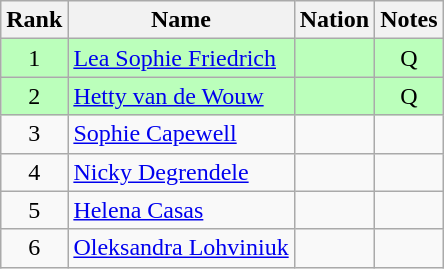<table class="wikitable sortable" style="text-align:center">
<tr>
<th>Rank</th>
<th>Name</th>
<th>Nation</th>
<th>Notes</th>
</tr>
<tr bgcolor=bbffbb>
<td>1</td>
<td align=left><a href='#'>Lea Sophie Friedrich</a></td>
<td align=left></td>
<td>Q</td>
</tr>
<tr bgcolor=bbffbb>
<td>2</td>
<td align=left><a href='#'>Hetty van de Wouw</a></td>
<td align=left></td>
<td>Q</td>
</tr>
<tr>
<td>3</td>
<td align=left><a href='#'>Sophie Capewell</a></td>
<td align=left></td>
<td></td>
</tr>
<tr>
<td>4</td>
<td align=left><a href='#'>Nicky Degrendele</a></td>
<td align=left></td>
<td></td>
</tr>
<tr>
<td>5</td>
<td align=left><a href='#'>Helena Casas</a></td>
<td align=left></td>
<td></td>
</tr>
<tr>
<td>6</td>
<td align=left><a href='#'>Oleksandra Lohviniuk</a></td>
<td align=left></td>
<td></td>
</tr>
</table>
